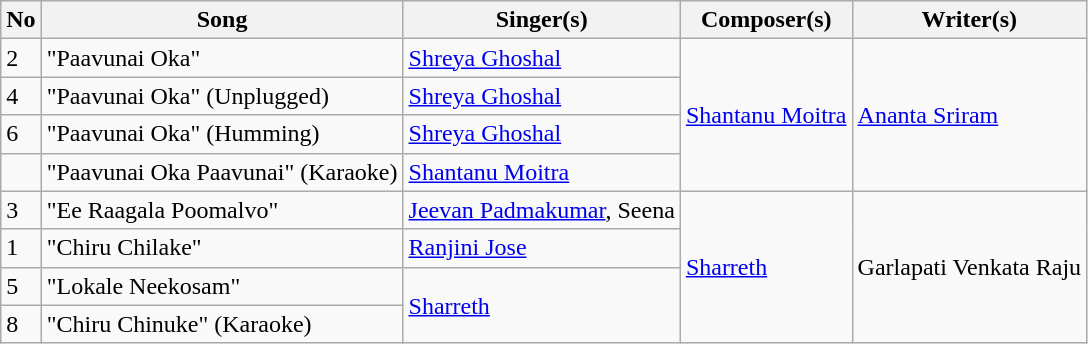<table class="wikitable">
<tr>
<th>No</th>
<th>Song</th>
<th>Singer(s)</th>
<th>Composer(s)</th>
<th>Writer(s)</th>
</tr>
<tr>
<td>2</td>
<td>"Paavunai Oka"</td>
<td><a href='#'>Shreya Ghoshal</a></td>
<td rowspan="4"><a href='#'>Shantanu Moitra</a></td>
<td rowspan="4"><a href='#'>Ananta Sriram</a></td>
</tr>
<tr>
<td>4</td>
<td>"Paavunai Oka" (Unplugged)</td>
<td><a href='#'>Shreya Ghoshal</a></td>
</tr>
<tr>
<td>6</td>
<td>"Paavunai Oka" (Humming)</td>
<td><a href='#'>Shreya Ghoshal</a></td>
</tr>
<tr>
<td></td>
<td>"Paavunai Oka Paavunai" (Karaoke)</td>
<td><a href='#'>Shantanu Moitra</a></td>
</tr>
<tr>
<td>3</td>
<td>"Ee Raagala Poomalvo"</td>
<td><a href='#'>Jeevan Padmakumar</a>, Seena</td>
<td rowspan="4"><a href='#'>Sharreth</a></td>
<td rowspan="4">Garlapati Venkata Raju</td>
</tr>
<tr>
<td>1</td>
<td>"Chiru Chilake"</td>
<td><a href='#'>Ranjini Jose</a></td>
</tr>
<tr>
<td>5</td>
<td>"Lokale Neekosam"</td>
<td rowspan="2"><a href='#'>Sharreth</a></td>
</tr>
<tr>
<td>8</td>
<td>"Chiru Chinuke" (Karaoke)</td>
</tr>
</table>
